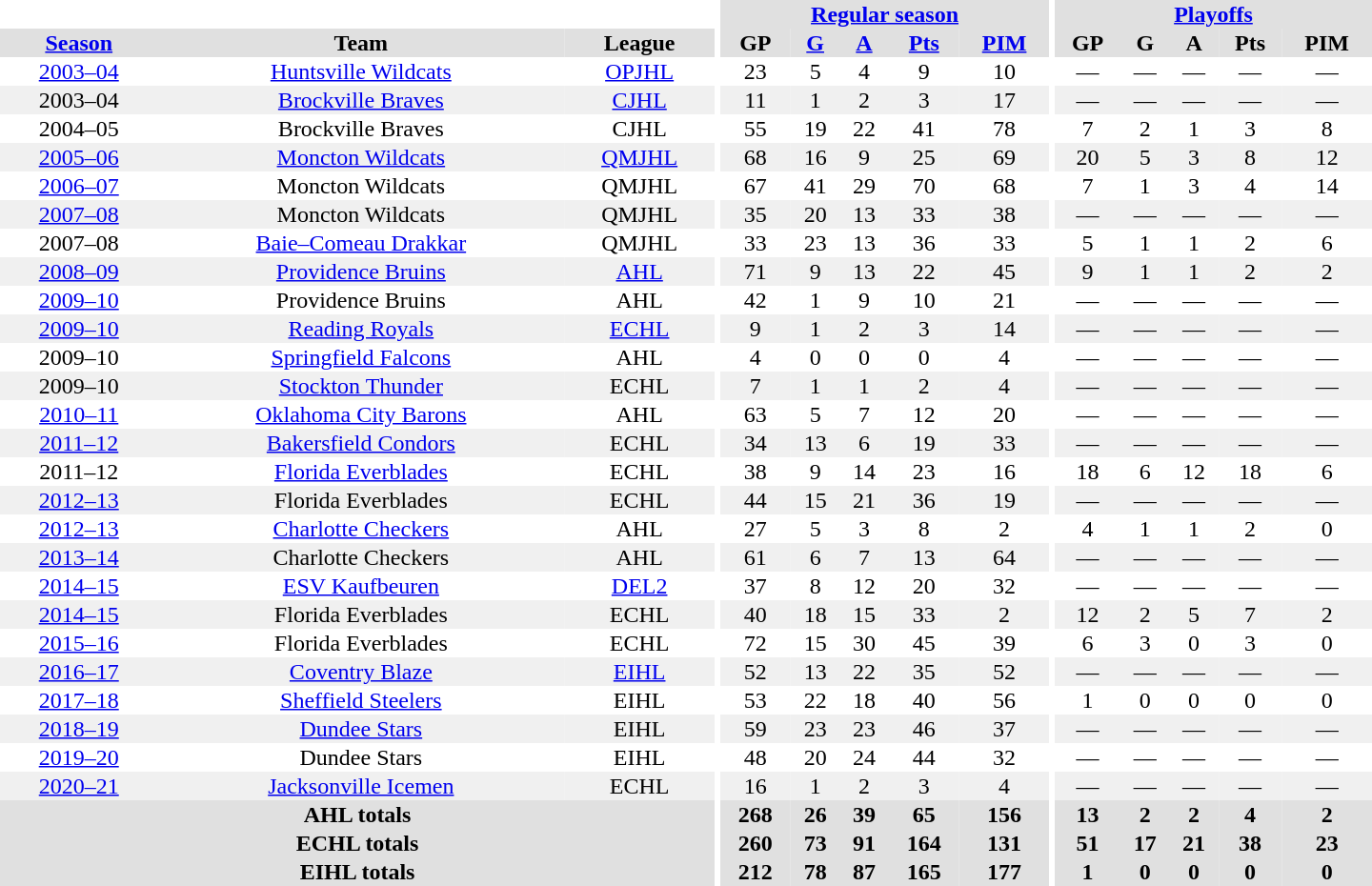<table border="0" cellpadding="1" cellspacing="0" style="text-align:center; width:60em">
<tr bgcolor="#e0e0e0">
<th colspan="3" bgcolor="#ffffff"></th>
<th rowspan="99" bgcolor="#ffffff"></th>
<th colspan="5"><a href='#'>Regular season</a></th>
<th rowspan="99" bgcolor="#ffffff"></th>
<th colspan="5"><a href='#'>Playoffs</a></th>
</tr>
<tr bgcolor="#e0e0e0">
<th><a href='#'>Season</a></th>
<th>Team</th>
<th>League</th>
<th>GP</th>
<th><a href='#'>G</a></th>
<th><a href='#'>A</a></th>
<th><a href='#'>Pts</a></th>
<th><a href='#'>PIM</a></th>
<th>GP</th>
<th>G</th>
<th>A</th>
<th>Pts</th>
<th>PIM</th>
</tr>
<tr>
<td><a href='#'>2003–04</a></td>
<td><a href='#'>Huntsville Wildcats</a></td>
<td><a href='#'>OPJHL</a></td>
<td>23</td>
<td>5</td>
<td>4</td>
<td>9</td>
<td>10</td>
<td>—</td>
<td>—</td>
<td>—</td>
<td>—</td>
<td>—</td>
</tr>
<tr bgcolor="#f0f0f0">
<td>2003–04</td>
<td><a href='#'>Brockville Braves</a></td>
<td><a href='#'>CJHL</a></td>
<td>11</td>
<td>1</td>
<td>2</td>
<td>3</td>
<td>17</td>
<td>—</td>
<td>—</td>
<td>—</td>
<td>—</td>
<td>—</td>
</tr>
<tr>
<td>2004–05</td>
<td>Brockville Braves</td>
<td>CJHL</td>
<td>55</td>
<td>19</td>
<td>22</td>
<td>41</td>
<td>78</td>
<td>7</td>
<td>2</td>
<td>1</td>
<td>3</td>
<td>8</td>
</tr>
<tr bgcolor="#f0f0f0">
<td><a href='#'>2005–06</a></td>
<td><a href='#'>Moncton Wildcats</a></td>
<td><a href='#'>QMJHL</a></td>
<td>68</td>
<td>16</td>
<td>9</td>
<td>25</td>
<td>69</td>
<td>20</td>
<td>5</td>
<td>3</td>
<td>8</td>
<td>12</td>
</tr>
<tr>
<td><a href='#'>2006–07</a></td>
<td>Moncton Wildcats</td>
<td>QMJHL</td>
<td>67</td>
<td>41</td>
<td>29</td>
<td>70</td>
<td>68</td>
<td>7</td>
<td>1</td>
<td>3</td>
<td>4</td>
<td>14</td>
</tr>
<tr bgcolor="#f0f0f0">
<td><a href='#'>2007–08</a></td>
<td>Moncton Wildcats</td>
<td>QMJHL</td>
<td>35</td>
<td>20</td>
<td>13</td>
<td>33</td>
<td>38</td>
<td>—</td>
<td>—</td>
<td>—</td>
<td>—</td>
<td>—</td>
</tr>
<tr>
<td>2007–08</td>
<td><a href='#'>Baie–Comeau Drakkar</a></td>
<td>QMJHL</td>
<td>33</td>
<td>23</td>
<td>13</td>
<td>36</td>
<td>33</td>
<td>5</td>
<td>1</td>
<td>1</td>
<td>2</td>
<td>6</td>
</tr>
<tr bgcolor="#f0f0f0">
<td><a href='#'>2008–09</a></td>
<td><a href='#'>Providence Bruins</a></td>
<td><a href='#'>AHL</a></td>
<td>71</td>
<td>9</td>
<td>13</td>
<td>22</td>
<td>45</td>
<td>9</td>
<td>1</td>
<td>1</td>
<td>2</td>
<td>2</td>
</tr>
<tr>
<td><a href='#'>2009–10</a></td>
<td>Providence Bruins</td>
<td>AHL</td>
<td>42</td>
<td>1</td>
<td>9</td>
<td>10</td>
<td>21</td>
<td>—</td>
<td>—</td>
<td>—</td>
<td>—</td>
<td>—</td>
</tr>
<tr bgcolor="#f0f0f0">
<td><a href='#'>2009–10</a></td>
<td><a href='#'>Reading Royals</a></td>
<td><a href='#'>ECHL</a></td>
<td>9</td>
<td>1</td>
<td>2</td>
<td>3</td>
<td>14</td>
<td>—</td>
<td>—</td>
<td>—</td>
<td>—</td>
<td>—</td>
</tr>
<tr>
<td>2009–10</td>
<td><a href='#'>Springfield Falcons</a></td>
<td>AHL</td>
<td>4</td>
<td>0</td>
<td>0</td>
<td>0</td>
<td>4</td>
<td>—</td>
<td>—</td>
<td>—</td>
<td>—</td>
<td>—</td>
</tr>
<tr bgcolor="#f0f0f0">
<td>2009–10</td>
<td><a href='#'>Stockton Thunder</a></td>
<td>ECHL</td>
<td>7</td>
<td>1</td>
<td>1</td>
<td>2</td>
<td>4</td>
<td>—</td>
<td>—</td>
<td>—</td>
<td>—</td>
<td>—</td>
</tr>
<tr>
<td><a href='#'>2010–11</a></td>
<td><a href='#'>Oklahoma City Barons</a></td>
<td>AHL</td>
<td>63</td>
<td>5</td>
<td>7</td>
<td>12</td>
<td>20</td>
<td>—</td>
<td>—</td>
<td>—</td>
<td>—</td>
<td>—</td>
</tr>
<tr bgcolor="#f0f0f0">
<td><a href='#'>2011–12</a></td>
<td><a href='#'>Bakersfield Condors</a></td>
<td>ECHL</td>
<td>34</td>
<td>13</td>
<td>6</td>
<td>19</td>
<td>33</td>
<td>—</td>
<td>—</td>
<td>—</td>
<td>—</td>
<td>—</td>
</tr>
<tr>
<td>2011–12</td>
<td><a href='#'>Florida Everblades</a></td>
<td>ECHL</td>
<td>38</td>
<td>9</td>
<td>14</td>
<td>23</td>
<td>16</td>
<td>18</td>
<td>6</td>
<td>12</td>
<td>18</td>
<td>6</td>
</tr>
<tr bgcolor="#f0f0f0">
<td><a href='#'>2012–13</a></td>
<td>Florida Everblades</td>
<td>ECHL</td>
<td>44</td>
<td>15</td>
<td>21</td>
<td>36</td>
<td>19</td>
<td>—</td>
<td>—</td>
<td>—</td>
<td>—</td>
<td>—</td>
</tr>
<tr>
<td><a href='#'>2012–13</a></td>
<td><a href='#'>Charlotte Checkers</a></td>
<td>AHL</td>
<td>27</td>
<td>5</td>
<td>3</td>
<td>8</td>
<td>2</td>
<td>4</td>
<td>1</td>
<td>1</td>
<td>2</td>
<td>0</td>
</tr>
<tr bgcolor="#f0f0f0">
<td><a href='#'>2013–14</a></td>
<td>Charlotte Checkers</td>
<td>AHL</td>
<td>61</td>
<td>6</td>
<td>7</td>
<td>13</td>
<td>64</td>
<td>—</td>
<td>—</td>
<td>—</td>
<td>—</td>
<td>—</td>
</tr>
<tr>
<td><a href='#'>2014–15</a></td>
<td><a href='#'>ESV Kaufbeuren</a></td>
<td><a href='#'>DEL2</a></td>
<td>37</td>
<td>8</td>
<td>12</td>
<td>20</td>
<td>32</td>
<td>—</td>
<td>—</td>
<td>—</td>
<td>—</td>
<td>—</td>
</tr>
<tr bgcolor="#f0f0f0">
<td><a href='#'>2014–15</a></td>
<td>Florida Everblades</td>
<td>ECHL</td>
<td>40</td>
<td>18</td>
<td>15</td>
<td>33</td>
<td>2</td>
<td>12</td>
<td>2</td>
<td>5</td>
<td>7</td>
<td>2</td>
</tr>
<tr>
<td><a href='#'>2015–16</a></td>
<td>Florida Everblades</td>
<td>ECHL</td>
<td>72</td>
<td>15</td>
<td>30</td>
<td>45</td>
<td>39</td>
<td>6</td>
<td>3</td>
<td>0</td>
<td>3</td>
<td>0</td>
</tr>
<tr bgcolor="#f0f0f0">
<td><a href='#'>2016–17</a></td>
<td><a href='#'>Coventry Blaze</a></td>
<td><a href='#'>EIHL</a></td>
<td>52</td>
<td>13</td>
<td>22</td>
<td>35</td>
<td>52</td>
<td>—</td>
<td>—</td>
<td>—</td>
<td>—</td>
<td>—</td>
</tr>
<tr>
<td><a href='#'>2017–18</a></td>
<td><a href='#'>Sheffield Steelers</a></td>
<td>EIHL</td>
<td>53</td>
<td>22</td>
<td>18</td>
<td>40</td>
<td>56</td>
<td>1</td>
<td>0</td>
<td>0</td>
<td>0</td>
<td>0</td>
</tr>
<tr bgcolor="#f0f0f0">
<td><a href='#'>2018–19</a></td>
<td><a href='#'>Dundee Stars</a></td>
<td>EIHL</td>
<td>59</td>
<td>23</td>
<td>23</td>
<td>46</td>
<td>37</td>
<td>—</td>
<td>—</td>
<td>—</td>
<td>—</td>
<td>—</td>
</tr>
<tr>
<td><a href='#'>2019–20</a></td>
<td>Dundee Stars</td>
<td>EIHL</td>
<td>48</td>
<td>20</td>
<td>24</td>
<td>44</td>
<td>32</td>
<td>—</td>
<td>—</td>
<td>—</td>
<td>—</td>
<td>—</td>
</tr>
<tr bgcolor="#f0f0f0">
<td><a href='#'>2020–21</a></td>
<td><a href='#'>Jacksonville Icemen</a></td>
<td>ECHL</td>
<td>16</td>
<td>1</td>
<td>2</td>
<td>3</td>
<td>4</td>
<td>—</td>
<td>—</td>
<td>—</td>
<td>—</td>
<td>—</td>
</tr>
<tr bgcolor="#e0e0e0">
<th colspan="3">AHL totals</th>
<th>268</th>
<th>26</th>
<th>39</th>
<th>65</th>
<th>156</th>
<th>13</th>
<th>2</th>
<th>2</th>
<th>4</th>
<th>2</th>
</tr>
<tr bgcolor="#e0e0e0">
<th colspan="3">ECHL totals</th>
<th>260</th>
<th>73</th>
<th>91</th>
<th>164</th>
<th>131</th>
<th>51</th>
<th>17</th>
<th>21</th>
<th>38</th>
<th>23</th>
</tr>
<tr bgcolor="#e0e0e0">
<th colspan="3">EIHL totals</th>
<th>212</th>
<th>78</th>
<th>87</th>
<th>165</th>
<th>177</th>
<th>1</th>
<th>0</th>
<th>0</th>
<th>0</th>
<th>0</th>
</tr>
</table>
